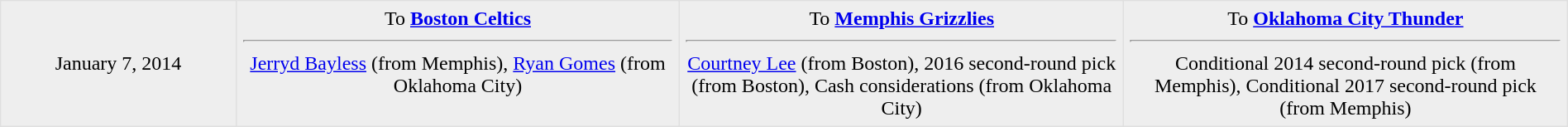<table border=1 style="border-collapse:collapse; text-align: center; width: 100%" bordercolor="#DFDFDF"  cellpadding="5">
<tr bgcolor="eeeeee">
<td style="width:15%">January 7, 2014</td>
<td style="width:28.3%" valign="top">To <strong><a href='#'>Boston Celtics</a></strong><hr><a href='#'>Jerryd Bayless</a> (from Memphis), <a href='#'>Ryan Gomes</a> (from Oklahoma City)</td>
<td style="width:28.3%" valign="top">To <strong><a href='#'>Memphis Grizzlies</a></strong><hr> <a href='#'>Courtney Lee</a> (from Boston), 2016 second-round pick (from Boston), Cash considerations (from Oklahoma City)</td>
<td style="width:28.3%" valign="top">To <strong><a href='#'>Oklahoma City Thunder</a></strong><hr> Conditional 2014 second-round pick (from Memphis), Conditional 2017 second-round pick (from Memphis)</td>
</tr>
</table>
